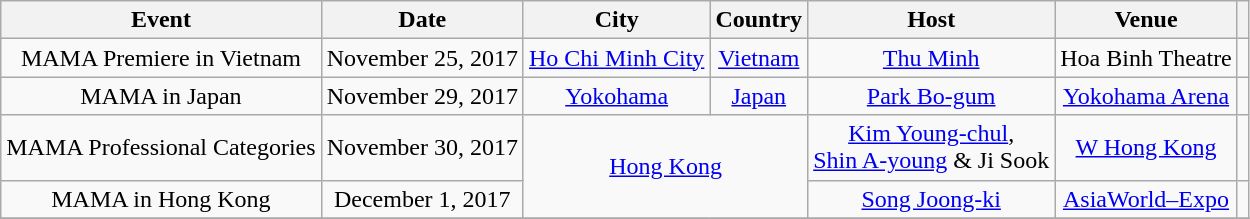<table class="wikitable" style="text-align:center;">
<tr>
<th>Event</th>
<th>Date</th>
<th>City</th>
<th>Country</th>
<th>Host</th>
<th>Venue</th>
<th class="unsortable"></th>
</tr>
<tr>
<td>MAMA Premiere in Vietnam</td>
<td>November 25, 2017</td>
<td><a href='#'>Ho Chi Minh City</a></td>
<td><a href='#'>Vietnam</a></td>
<td><a href='#'>Thu Minh</a></td>
<td>Hoa Binh Theatre</td>
<td></td>
</tr>
<tr>
<td>MAMA in Japan</td>
<td>November 29, 2017</td>
<td><a href='#'>Yokohama</a></td>
<td><a href='#'>Japan</a></td>
<td><a href='#'>Park Bo-gum</a></td>
<td><a href='#'>Yokohama Arena</a></td>
<td></td>
</tr>
<tr>
<td>MAMA Professional Categories</td>
<td>November 30, 2017</td>
<td rowspan="2" colspan="2"><a href='#'>Hong Kong</a></td>
<td><a href='#'>Kim Young-chul</a>, <br> <a href='#'>Shin A-young</a> & Ji Sook</td>
<td><a href='#'>W Hong Kong</a></td>
<td></td>
</tr>
<tr>
<td>MAMA in Hong Kong</td>
<td>December 1, 2017</td>
<td><a href='#'>Song Joong-ki</a></td>
<td><a href='#'>AsiaWorld–Expo</a></td>
<td></td>
</tr>
<tr>
</tr>
</table>
